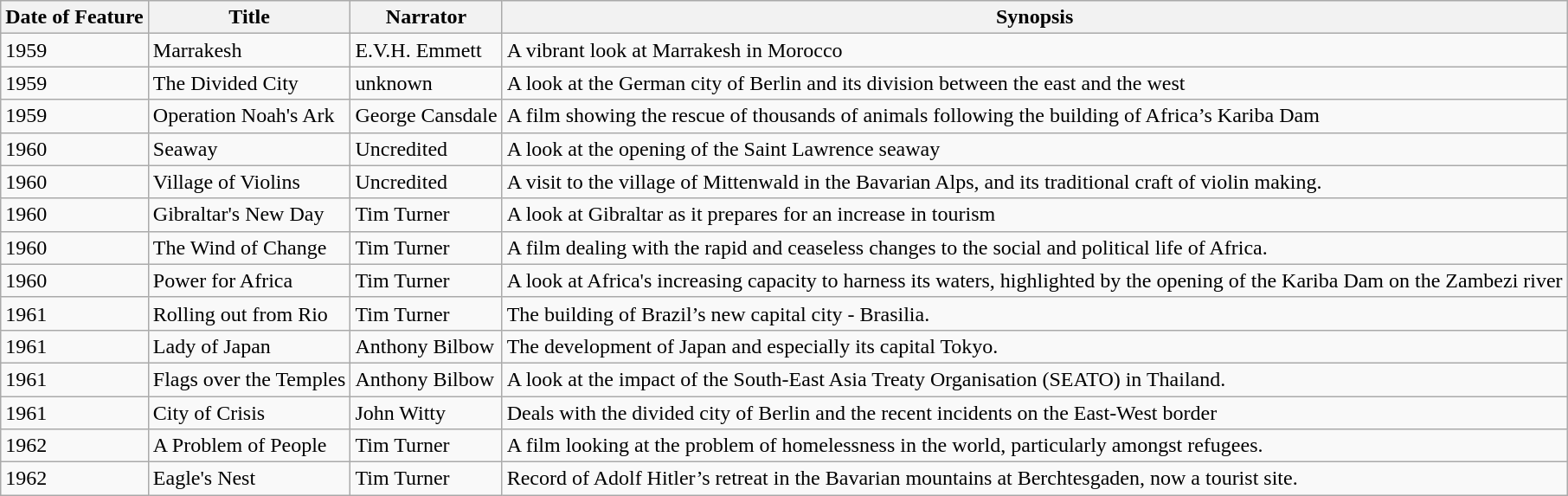<table class="wikitable">
<tr>
<th>Date of Feature</th>
<th>Title</th>
<th>Narrator</th>
<th>Synopsis</th>
</tr>
<tr>
<td>1959</td>
<td>Marrakesh</td>
<td>E.V.H. Emmett</td>
<td>A vibrant look at Marrakesh in Morocco</td>
</tr>
<tr>
<td>1959</td>
<td>The Divided City</td>
<td>unknown</td>
<td>A look at the German city of Berlin and its division between the east and the west</td>
</tr>
<tr>
<td>1959</td>
<td>Operation Noah's Ark</td>
<td>George Cansdale</td>
<td>A film showing the rescue of thousands of animals following the building of Africa’s Kariba Dam</td>
</tr>
<tr>
<td>1960</td>
<td>Seaway</td>
<td>Uncredited</td>
<td>A look at the opening of the Saint Lawrence seaway</td>
</tr>
<tr>
<td>1960</td>
<td>Village of Violins</td>
<td>Uncredited</td>
<td>A visit to the village of Mittenwald in the Bavarian Alps, and its traditional craft of violin making.</td>
</tr>
<tr>
<td>1960</td>
<td>Gibraltar's New Day</td>
<td>Tim Turner</td>
<td>A look at Gibraltar as it prepares for an increase in tourism</td>
</tr>
<tr>
<td>1960</td>
<td>The Wind of Change</td>
<td>Tim Turner</td>
<td>A film dealing with the rapid and ceaseless changes to the social and political life of Africa.</td>
</tr>
<tr>
<td>1960</td>
<td>Power for Africa</td>
<td>Tim Turner</td>
<td>A look at Africa's increasing capacity to harness its waters, highlighted by the opening of the Kariba Dam on the Zambezi river</td>
</tr>
<tr>
<td>1961</td>
<td>Rolling out from Rio</td>
<td>Tim Turner</td>
<td>The building of Brazil’s new capital city - Brasilia.</td>
</tr>
<tr>
<td>1961</td>
<td>Lady of Japan</td>
<td>Anthony Bilbow</td>
<td>The development of Japan and especially its capital Tokyo.</td>
</tr>
<tr>
<td>1961</td>
<td>Flags over the Temples</td>
<td>Anthony Bilbow</td>
<td>A look at the impact of the South-East Asia Treaty Organisation (SEATO) in Thailand.</td>
</tr>
<tr>
<td>1961</td>
<td>City of Crisis</td>
<td>John Witty</td>
<td>Deals with the divided city of Berlin and the recent incidents on the East-West border</td>
</tr>
<tr>
<td>1962</td>
<td>A Problem of People</td>
<td>Tim Turner</td>
<td>A film looking at the problem of homelessness in the world, particularly amongst refugees.</td>
</tr>
<tr>
<td>1962</td>
<td>Eagle's Nest</td>
<td>Tim Turner</td>
<td>Record of Adolf Hitler’s retreat in the Bavarian mountains at Berchtesgaden, now a tourist site.</td>
</tr>
</table>
